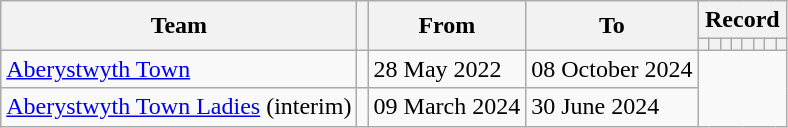<table class=wikitable style=text-align:center>
<tr>
<th rowspan=2>Team</th>
<th rowspan=2></th>
<th rowspan=2>From</th>
<th rowspan=2>To</th>
<th colspan=9>Record</th>
</tr>
<tr>
<th></th>
<th></th>
<th></th>
<th></th>
<th></th>
<th></th>
<th></th>
<th></th>
</tr>
<tr>
<td align=left><a href='#'>Aberystwyth Town</a></td>
<td></td>
<td align=left>28 May 2022</td>
<td align=left>08 October 2024<br></td>
</tr>
<tr>
<td align=left><a href='#'>Aberystwyth Town Ladies</a> (interim)</td>
<td></td>
<td align=left>09 March 2024</td>
<td align=left>30 June 2024<br></td>
</tr>
</table>
